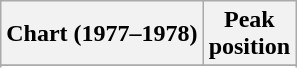<table class="wikitable sortable plainrowheaders" style="text-align:center">
<tr>
<th>Chart (1977–1978)</th>
<th>Peak<br>position</th>
</tr>
<tr>
</tr>
<tr>
</tr>
<tr>
</tr>
<tr>
</tr>
<tr>
</tr>
</table>
